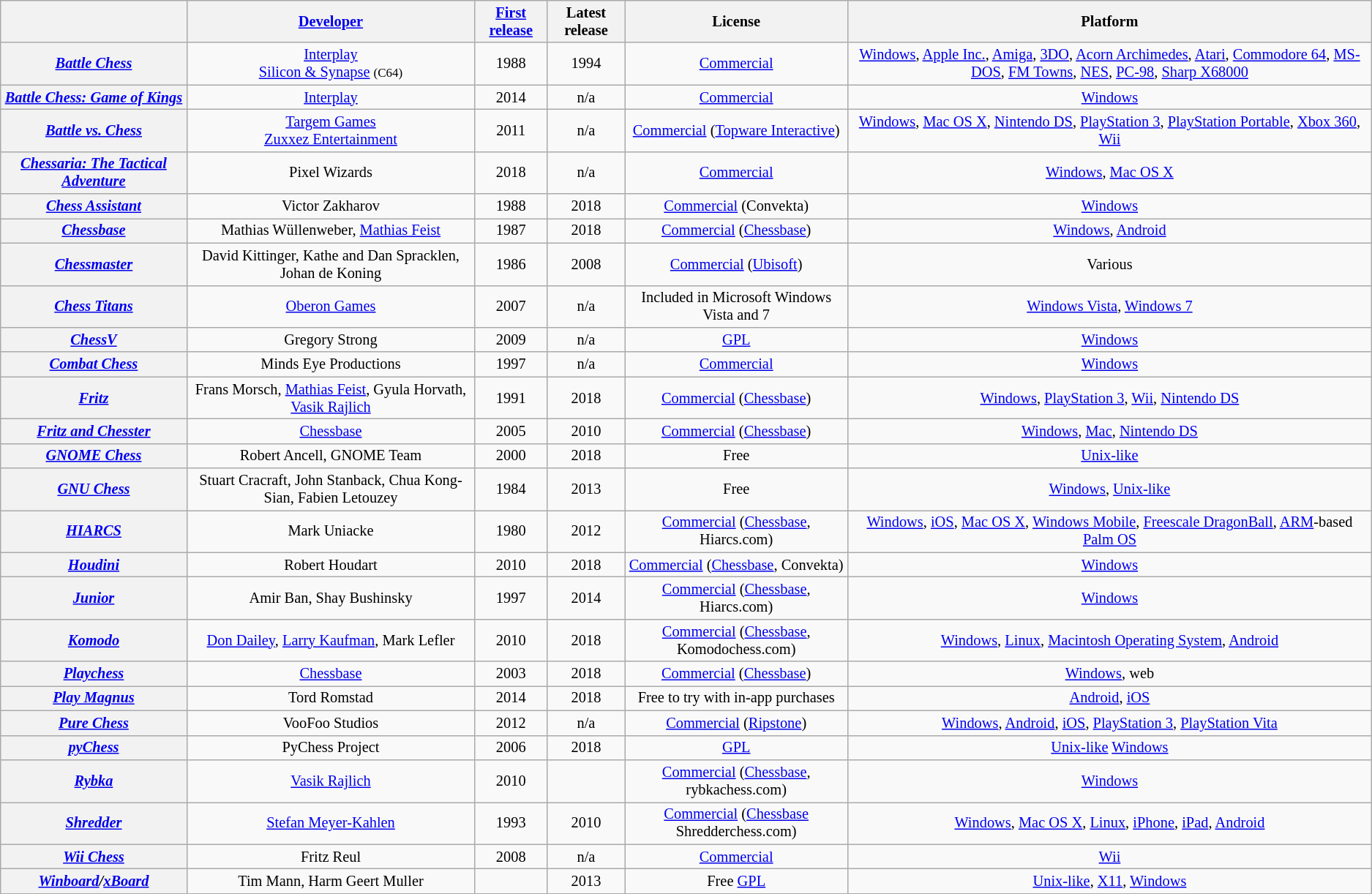<table class="wikitable sortable" style="font-size: 85%; text-align: center; width: auto">
<tr>
<th style="width:12em"></th>
<th><a href='#'>Developer</a></th>
<th><a href='#'>First release</a></th>
<th>Latest release</th>
<th>License</th>
<th>Platform</th>
</tr>
<tr>
<th><em><a href='#'>Battle Chess</a></em></th>
<td><a href='#'>Interplay</a><br><a href='#'>Silicon & Synapse</a> <small>(C64)</small></td>
<td>1988</td>
<td>1994</td>
<td><a href='#'>Commercial</a></td>
<td><a href='#'>Windows</a>, <a href='#'>Apple Inc.</a>, <a href='#'>Amiga</a>, <a href='#'>3DO</a>, <a href='#'>Acorn Archimedes</a>,  <a href='#'>Atari</a>, <a href='#'>Commodore 64</a>, <a href='#'>MS-DOS</a>, <a href='#'>FM Towns</a>, <a href='#'>NES</a>, <a href='#'>PC-98</a>, <a href='#'>Sharp X68000</a></td>
</tr>
<tr>
<th><em><a href='#'>Battle Chess: Game of Kings</a></em></th>
<td><a href='#'>Interplay</a></td>
<td>2014</td>
<td>n/a</td>
<td><a href='#'>Commercial</a></td>
<td><a href='#'>Windows</a></td>
</tr>
<tr>
<th><em><a href='#'>Battle vs. Chess</a></em></th>
<td><a href='#'>Targem Games</a><br><a href='#'>Zuxxez Entertainment</a></td>
<td>2011</td>
<td>n/a</td>
<td><a href='#'>Commercial</a> (<a href='#'>Topware Interactive</a>)</td>
<td><a href='#'>Windows</a>, <a href='#'>Mac OS X</a>, <a href='#'>Nintendo DS</a>, <a href='#'>PlayStation 3</a>, <a href='#'>PlayStation Portable</a>, <a href='#'>Xbox 360</a>, <a href='#'>Wii</a></td>
</tr>
<tr>
<th><em><a href='#'>Chessaria: The Tactical Adventure</a></em></th>
<td>Pixel Wizards</td>
<td>2018</td>
<td>n/a</td>
<td><a href='#'>Commercial</a></td>
<td><a href='#'>Windows</a>, <a href='#'>Mac OS X</a></td>
</tr>
<tr>
<th><em><a href='#'>Chess Assistant</a></em></th>
<td>Victor Zakharov</td>
<td>1988</td>
<td>2018</td>
<td><a href='#'>Commercial</a> (Convekta)</td>
<td><a href='#'>Windows</a></td>
</tr>
<tr>
<th><em><a href='#'>Chessbase</a></em></th>
<td>Mathias Wüllenweber, <a href='#'>Mathias Feist</a></td>
<td>1987</td>
<td>2018</td>
<td><a href='#'>Commercial</a> (<a href='#'>Chessbase</a>)</td>
<td><a href='#'>Windows</a>, <a href='#'>Android</a></td>
</tr>
<tr>
<th><em><a href='#'>Chessmaster</a></em></th>
<td>David Kittinger, Kathe and Dan Spracklen, Johan de Koning</td>
<td>1986</td>
<td>2008</td>
<td><a href='#'>Commercial</a> (<a href='#'>Ubisoft</a>)</td>
<td>Various</td>
</tr>
<tr>
<th><em><a href='#'>Chess Titans</a></em></th>
<td><a href='#'>Oberon Games</a></td>
<td>2007</td>
<td>n/a</td>
<td>Included in Microsoft Windows Vista and 7</td>
<td><a href='#'>Windows Vista</a>, <a href='#'>Windows 7</a></td>
</tr>
<tr>
<th><em><a href='#'>ChessV</a></em></th>
<td>Gregory Strong</td>
<td>2009</td>
<td>n/a</td>
<td><a href='#'>GPL</a></td>
<td><a href='#'>Windows</a></td>
</tr>
<tr>
<th><em><a href='#'>Combat Chess</a></em></th>
<td>Minds Eye Productions</td>
<td>1997</td>
<td>n/a</td>
<td><a href='#'>Commercial</a></td>
<td><a href='#'>Windows</a></td>
</tr>
<tr>
<th><em><a href='#'>Fritz</a></em></th>
<td>Frans Morsch, <a href='#'>Mathias Feist</a>, Gyula Horvath, <a href='#'>Vasik Rajlich</a></td>
<td>1991</td>
<td>2018</td>
<td><a href='#'>Commercial</a> (<a href='#'>Chessbase</a>)</td>
<td><a href='#'>Windows</a>, <a href='#'>PlayStation 3</a>, <a href='#'>Wii</a>, <a href='#'>Nintendo DS</a></td>
</tr>
<tr>
<th><em><a href='#'>Fritz and Chesster</a></em></th>
<td><a href='#'>Chessbase</a></td>
<td>2005</td>
<td>2010</td>
<td><a href='#'>Commercial</a> (<a href='#'>Chessbase</a>)</td>
<td><a href='#'>Windows</a>, <a href='#'>Mac</a>, <a href='#'>Nintendo DS</a></td>
</tr>
<tr>
<th><em><a href='#'>GNOME Chess</a></em></th>
<td>Robert Ancell, GNOME Team</td>
<td>2000</td>
<td>2018</td>
<td>Free</td>
<td><a href='#'>Unix-like</a></td>
</tr>
<tr>
<th><em><a href='#'>GNU Chess</a></em></th>
<td>Stuart Cracraft, John Stanback, Chua Kong-Sian, Fabien Letouzey</td>
<td>1984</td>
<td>2013</td>
<td>Free</td>
<td><a href='#'>Windows</a>, <a href='#'>Unix-like</a></td>
</tr>
<tr>
<th><em><a href='#'>HIARCS</a></em></th>
<td>Mark Uniacke</td>
<td>1980</td>
<td>2012</td>
<td><a href='#'>Commercial</a> (<a href='#'>Chessbase</a>, Hiarcs.com)</td>
<td><a href='#'>Windows</a>, <a href='#'>iOS</a>, <a href='#'>Mac OS X</a>, <a href='#'>Windows Mobile</a>, <a href='#'>Freescale DragonBall</a>, <a href='#'>ARM</a>-based <a href='#'>Palm OS</a></td>
</tr>
<tr>
<th><em><a href='#'>Houdini</a></em></th>
<td>Robert Houdart</td>
<td>2010</td>
<td>2018</td>
<td><a href='#'>Commercial</a> (<a href='#'>Chessbase</a>, Convekta)</td>
<td><a href='#'>Windows</a></td>
</tr>
<tr>
<th><em><a href='#'>Junior</a></em></th>
<td>Amir Ban, Shay Bushinsky</td>
<td>1997</td>
<td>2014</td>
<td><a href='#'>Commercial</a> (<a href='#'>Chessbase</a>, Hiarcs.com)</td>
<td><a href='#'>Windows</a></td>
</tr>
<tr>
<th><em><a href='#'>Komodo</a></em></th>
<td><a href='#'>Don Dailey</a>, <a href='#'>Larry Kaufman</a>, Mark Lefler</td>
<td>2010</td>
<td>2018</td>
<td><a href='#'>Commercial</a> (<a href='#'>Chessbase</a>, Komodochess.com)</td>
<td><a href='#'>Windows</a>, <a href='#'>Linux</a>, <a href='#'>Macintosh Operating System</a>, <a href='#'>Android</a></td>
</tr>
<tr>
<th><em><a href='#'>Playchess</a></em></th>
<td><a href='#'>Chessbase</a></td>
<td>2003</td>
<td>2018</td>
<td><a href='#'>Commercial</a> (<a href='#'>Chessbase</a>)</td>
<td><a href='#'>Windows</a>, web</td>
</tr>
<tr>
<th><em><a href='#'>Play Magnus</a></em></th>
<td>Tord Romstad</td>
<td>2014</td>
<td>2018</td>
<td>Free to try with in-app purchases</td>
<td><a href='#'>Android</a>, <a href='#'>iOS</a></td>
</tr>
<tr>
<th><em><a href='#'>Pure Chess</a></em></th>
<td>VooFoo Studios</td>
<td>2012</td>
<td>n/a</td>
<td><a href='#'>Commercial</a> (<a href='#'>Ripstone</a>)</td>
<td><a href='#'>Windows</a>, <a href='#'>Android</a>, <a href='#'>iOS</a>,  <a href='#'>PlayStation 3</a>, <a href='#'>PlayStation Vita</a></td>
</tr>
<tr>
<th><em><a href='#'>pyChess</a></em></th>
<td>PyChess Project</td>
<td>2006</td>
<td>2018</td>
<td><a href='#'>GPL</a></td>
<td><a href='#'>Unix-like</a> <a href='#'>Windows</a></td>
</tr>
<tr>
<th><em><a href='#'>Rybka</a></em></th>
<td><a href='#'>Vasik Rajlich</a></td>
<td>2010</td>
<td></td>
<td><a href='#'>Commercial</a> (<a href='#'>Chessbase</a>, rybkachess.com)</td>
<td><a href='#'>Windows</a></td>
</tr>
<tr>
<th><em><a href='#'>Shredder</a></em></th>
<td><a href='#'>Stefan Meyer-Kahlen</a></td>
<td>1993</td>
<td>2010</td>
<td><a href='#'>Commercial</a> (<a href='#'>Chessbase</a> Shredderchess.com)</td>
<td><a href='#'>Windows</a>, <a href='#'>Mac OS X</a>, <a href='#'>Linux</a>, <a href='#'>iPhone</a>, <a href='#'>iPad</a>, <a href='#'>Android</a></td>
</tr>
<tr>
<th><em><a href='#'>Wii Chess</a></em></th>
<td>Fritz Reul</td>
<td>2008</td>
<td>n/a</td>
<td><a href='#'>Commercial</a></td>
<td><a href='#'>Wii</a></td>
</tr>
<tr>
<th><em><a href='#'>Winboard</a>/<a href='#'>xBoard</a></em></th>
<td>Tim Mann, Harm Geert Muller</td>
<td></td>
<td>2013</td>
<td>Free <a href='#'>GPL</a></td>
<td><a href='#'>Unix-like</a>, <a href='#'>X11</a>, <a href='#'>Windows</a></td>
</tr>
<tr>
</tr>
</table>
